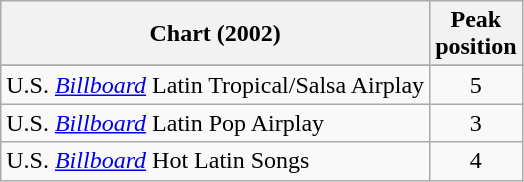<table class="wikitable sortable">
<tr>
<th scope="col">Chart (2002)</th>
<th scope="col">Peak<br>position</th>
</tr>
<tr>
</tr>
<tr>
</tr>
<tr>
</tr>
<tr>
</tr>
<tr>
</tr>
<tr>
</tr>
<tr>
</tr>
<tr>
<td align="left">U.S. <em><a href='#'>Billboard</a></em> Latin Tropical/Salsa Airplay</td>
<td align="center">5</td>
</tr>
<tr>
<td align="left">U.S. <em><a href='#'>Billboard</a></em> Latin Pop Airplay</td>
<td align="center">3</td>
</tr>
<tr>
<td align="left">U.S. <em><a href='#'>Billboard</a></em> Hot Latin Songs</td>
<td align="center">4</td>
</tr>
</table>
